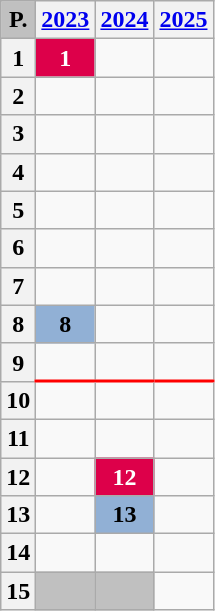<table class="wikitable nowrap" style="text-align: center; font-size:100%">
<tr>
<th style="background:#c0c0c0">P.</th>
<th><a href='#'>2023</a></th>
<th><a href='#'>2024</a></th>
<th><a href='#'>2025</a></th>
</tr>
<tr>
<th>1</th>
<td style="background:#DD004A;color:#FFFFFF;"><strong>1</strong></td>
<td></td>
<td></td>
</tr>
<tr>
<th>2</th>
<td></td>
<td></td>
<td></td>
</tr>
<tr>
<th>3</th>
<td></td>
<td></td>
<td></td>
</tr>
<tr>
<th>4</th>
<td></td>
<td></td>
<td></td>
</tr>
<tr>
<th>5</th>
<td></td>
<td></td>
<td></td>
</tr>
<tr>
<th>6</th>
<td></td>
<td></td>
<td></td>
</tr>
<tr>
<th>7</th>
<td></td>
<td></td>
<td></td>
</tr>
<tr>
<th>8</th>
<td style="background:#91B0D5;color:#Black;"><strong>8</strong></td>
<td></td>
<td></td>
</tr>
<tr>
<th>9</th>
<td style="border-bottom:2px solid red;"></td>
<td style="border-bottom:2px solid red;"></td>
<td style="border-bottom:2px solid red;"></td>
</tr>
<tr>
<th>10</th>
<td></td>
<td></td>
<td></td>
</tr>
<tr>
<th>11</th>
<td></td>
<td></td>
<td></td>
</tr>
<tr>
<th>12</th>
<td></td>
<td style="background:#DD004A;color:#FFFFFF;"><strong>12</strong></td>
<td></td>
</tr>
<tr>
<th>13</th>
<td></td>
<td style="background:#91B0D5;color:#Black;"><strong>13</strong></td>
<td></td>
</tr>
<tr>
<th>14</th>
<td></td>
<td></td>
<td></td>
</tr>
<tr>
<th>15</th>
<td style="background:#c0c0c0"></td>
<td style="background:#c0c0c0"></td>
<td></td>
</tr>
</table>
